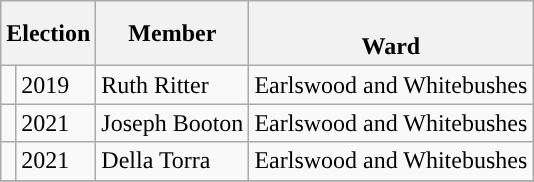<table class="wikitable">
<tr>
<th colspan="2">Election</th>
<th>Member</th>
<th><br>Ward</th>
</tr>
<tr>
<td style="background-color: "></td>
<td>2019</td>
<td>Ruth Ritter</td>
<td>Earlswood and Whitebushes</td>
</tr>
<tr>
<td style="background-color: "></td>
<td>2021</td>
<td>Joseph Booton</td>
<td>Earlswood and Whitebushes</td>
</tr>
<tr>
<td style="background-color: "></td>
<td>2021</td>
<td>Della Torra</td>
<td>Earlswood and Whitebushes</td>
</tr>
<tr>
</tr>
</table>
